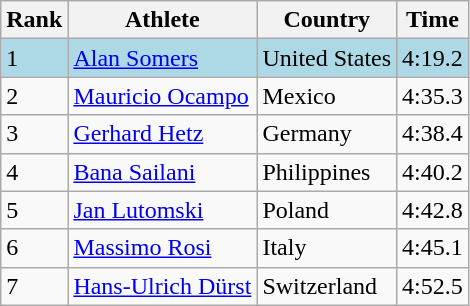<table class="wikitable">
<tr>
<th>Rank</th>
<th>Athlete</th>
<th>Country</th>
<th>Time</th>
</tr>
<tr bgcolor=lightblue>
<td>1</td>
<td><a href='#'>Alan Somers</a></td>
<td>United States</td>
<td>4:19.2</td>
</tr>
<tr>
<td>2</td>
<td><a href='#'>Mauricio Ocampo</a></td>
<td>Mexico</td>
<td>4:35.3</td>
</tr>
<tr>
<td>3</td>
<td><a href='#'>Gerhard Hetz</a></td>
<td>Germany</td>
<td>4:38.4</td>
</tr>
<tr>
<td>4</td>
<td><a href='#'>Bana Sailani</a></td>
<td>Philippines</td>
<td>4:40.2</td>
</tr>
<tr>
<td>5</td>
<td><a href='#'>Jan Lutomski</a></td>
<td>Poland</td>
<td>4:42.8</td>
</tr>
<tr>
<td>6</td>
<td><a href='#'>Massimo Rosi</a></td>
<td>Italy</td>
<td>4:45.1</td>
</tr>
<tr>
<td>7</td>
<td><a href='#'>Hans-Ulrich Dürst</a></td>
<td>Switzerland</td>
<td>4:52.5</td>
</tr>
</table>
